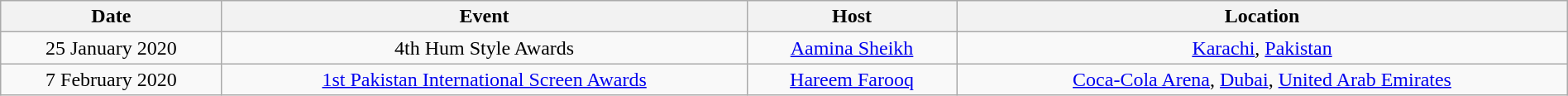<table class="wikitable sortable" style="text-align: center; width: 100%; margin: 1em auto 1em auto;">
<tr>
<th>Date</th>
<th>Event</th>
<th>Host</th>
<th>Location</th>
</tr>
<tr>
<td>25 January 2020</td>
<td>4th Hum Style Awards</td>
<td><a href='#'>Aamina Sheikh</a></td>
<td><a href='#'>Karachi</a>, <a href='#'>Pakistan</a></td>
</tr>
<tr>
<td>7 February 2020</td>
<td><a href='#'>1st Pakistan International Screen Awards</a></td>
<td><a href='#'>Hareem Farooq</a></td>
<td><a href='#'>Coca-Cola Arena</a>, <a href='#'>Dubai</a>, <a href='#'>United Arab Emirates</a></td>
</tr>
</table>
